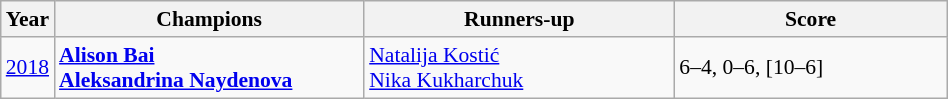<table class="wikitable" style="font-size:90%">
<tr>
<th>Year</th>
<th width="200">Champions</th>
<th width="200">Runners-up</th>
<th width="175">Score</th>
</tr>
<tr>
<td><a href='#'>2018</a></td>
<td> <strong><a href='#'>Alison Bai</a></strong> <br>  <strong><a href='#'>Aleksandrina Naydenova</a></strong></td>
<td> <a href='#'>Natalija Kostić</a> <br>  <a href='#'>Nika Kukharchuk</a></td>
<td>6–4, 0–6, [10–6]</td>
</tr>
</table>
